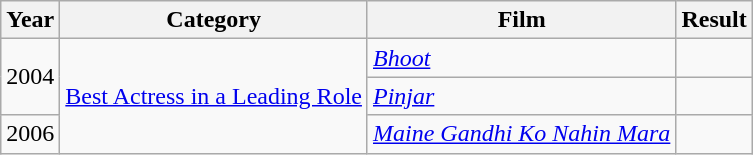<table class="wikitable">
<tr>
<th>Year</th>
<th>Category</th>
<th>Film</th>
<th>Result</th>
</tr>
<tr>
<td rowspan="2">2004</td>
<td rowspan="3"><a href='#'>Best Actress in a Leading Role</a></td>
<td><em><a href='#'>Bhoot</a></em></td>
<td></td>
</tr>
<tr>
<td><em><a href='#'>Pinjar</a></em></td>
<td></td>
</tr>
<tr>
<td>2006</td>
<td><em><a href='#'>Maine Gandhi Ko Nahin Mara</a></em></td>
<td></td>
</tr>
</table>
